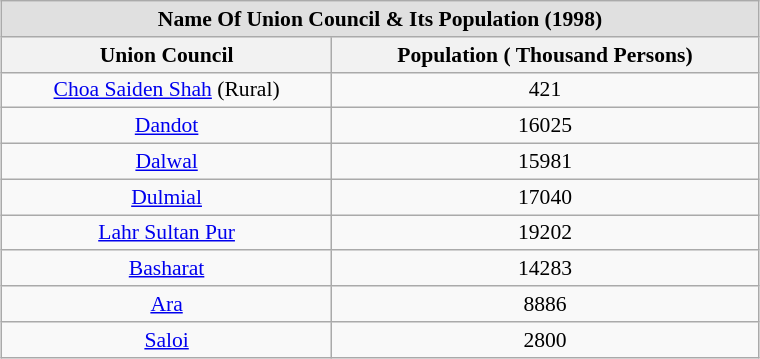<table class="wikitable" style="margin:auto; font-size:90%; align:center; text-align:center; width:40%">
<tr>
<td colspan=12 bgcolor="#E0E0E0"><strong>Name Of Union Council & Its Population (1998)</strong></td>
</tr>
<tr>
<th>Union Council</th>
<th>Population ( Thousand Persons)</th>
</tr>
<tr>
<td><a href='#'>Choa Saiden Shah</a> (Rural)</td>
<td>421</td>
</tr>
<tr>
<td><a href='#'>Dandot</a></td>
<td>16025</td>
</tr>
<tr>
<td><a href='#'>Dalwal</a></td>
<td>15981</td>
</tr>
<tr>
<td><a href='#'>Dulmial</a></td>
<td>17040</td>
</tr>
<tr>
<td><a href='#'>Lahr Sultan Pur</a></td>
<td>19202</td>
</tr>
<tr>
<td><a href='#'>Basharat</a></td>
<td>14283</td>
</tr>
<tr>
<td><a href='#'>Ara</a></td>
<td>8886</td>
</tr>
<tr>
<td><a href='#'>Saloi</a></td>
<td>2800</td>
</tr>
</table>
